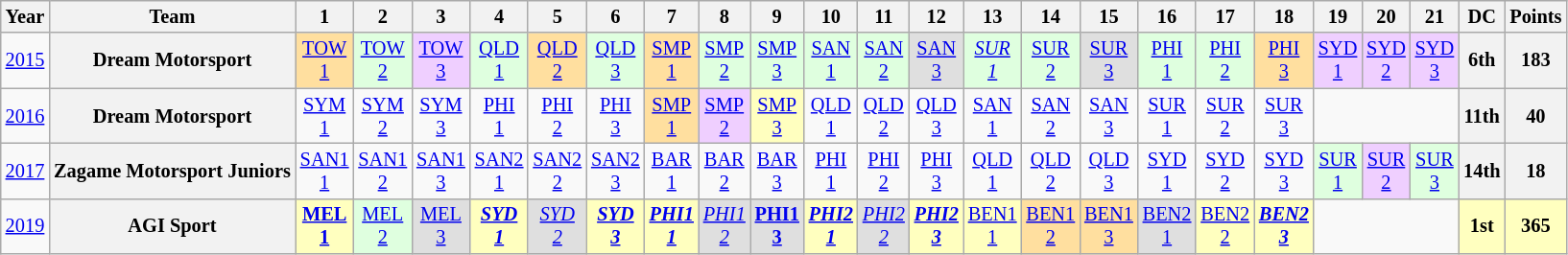<table class="wikitable" style="text-align:center; font-size:85%">
<tr>
<th>Year</th>
<th>Team</th>
<th>1</th>
<th>2</th>
<th>3</th>
<th>4</th>
<th>5</th>
<th>6</th>
<th>7</th>
<th>8</th>
<th>9</th>
<th>10</th>
<th>11</th>
<th>12</th>
<th>13</th>
<th>14</th>
<th>15</th>
<th>16</th>
<th>17</th>
<th>18</th>
<th>19</th>
<th>20</th>
<th>21</th>
<th>DC</th>
<th>Points</th>
</tr>
<tr>
<td><a href='#'>2015</a></td>
<th>Dream Motorsport</th>
<td style="background:#FFDF9F"><a href='#'>TOW<br>1</a><br></td>
<td style="background:#DFFFDF"><a href='#'>TOW<br>2</a><br></td>
<td style="background:#EFCFFF"><a href='#'>TOW<br>3</a><br></td>
<td style="background:#DFFFDF"><a href='#'>QLD<br>1</a><br></td>
<td style="background:#FFDF9F"><a href='#'>QLD<br>2</a><br></td>
<td style="background:#DFFFDF"><a href='#'>QLD<br>3</a><br></td>
<td style="background:#FFDF9F"><a href='#'>SMP<br>1</a><br></td>
<td style="background:#DFFFDF"><a href='#'>SMP<br>2</a><br></td>
<td style="background:#DFFFDF"><a href='#'>SMP<br>3</a><br></td>
<td style="background:#DFFFDF"><a href='#'>SAN<br>1</a><br></td>
<td style="background:#DFFFDF"><a href='#'>SAN<br>2</a><br></td>
<td style="background:#DFDFDF"><a href='#'>SAN<br>3</a><br></td>
<td style="background:#DFFFDF"><em><a href='#'>SUR<br>1</a></em><br></td>
<td style="background:#DFFFDF"><a href='#'>SUR<br>2</a><br></td>
<td style="background:#DFDFDF"><a href='#'>SUR<br>3</a><br></td>
<td style="background:#DFFFDF"><a href='#'>PHI<br>1</a><br></td>
<td style="background:#DFFFDF"><a href='#'>PHI<br>2</a><br></td>
<td style="background:#FFDF9F"><a href='#'>PHI<br>3</a><br></td>
<td style="background:#EFCFFF;"><a href='#'>SYD<br>1</a><br></td>
<td style="background:#EFCFFF;"><a href='#'>SYD<br>2</a><br></td>
<td style="background:#EFCFFF;"><a href='#'>SYD<br>3</a><br></td>
<th>6th</th>
<th>183</th>
</tr>
<tr>
<td><a href='#'>2016</a></td>
<th>Dream Motorsport</th>
<td style="background:#"><a href='#'>SYM<br>1</a></td>
<td style="background:#"><a href='#'>SYM<br>2</a></td>
<td style="background:#"><a href='#'>SYM<br>3</a></td>
<td style="background:#"><a href='#'>PHI<br>1</a></td>
<td style="background:#"><a href='#'>PHI<br>2</a></td>
<td style="background:#"><a href='#'>PHI<br>3</a></td>
<td style="background:#FFDF9F"><a href='#'>SMP<br>1</a><br></td>
<td style="background:#EFCFFF"><a href='#'>SMP<br>2</a><br></td>
<td style="background:#FFFFBF"><a href='#'>SMP<br>3</a><br></td>
<td style="background:#"><a href='#'>QLD<br>1</a></td>
<td style="background:#"><a href='#'>QLD<br>2</a></td>
<td style="background:#"><a href='#'>QLD<br>3</a></td>
<td style="background:#"><a href='#'>SAN<br>1</a></td>
<td style="background:#"><a href='#'>SAN<br>2</a></td>
<td style="background:#"><a href='#'>SAN<br>3</a></td>
<td style="background:#"><a href='#'>SUR<br>1</a></td>
<td style="background:#"><a href='#'>SUR<br>2</a></td>
<td style="background:#"><a href='#'>SUR<br>3</a></td>
<td colspan=3></td>
<th>11th</th>
<th>40</th>
</tr>
<tr>
<td><a href='#'>2017</a></td>
<th nowrap>Zagame Motorsport Juniors</th>
<td style="background:#;"><a href='#'>SAN1<br>1</a></td>
<td style="background:#;"><a href='#'>SAN1<br>2</a></td>
<td style="background:#;"><a href='#'>SAN1<br>3</a></td>
<td style="background:#;"><a href='#'>SAN2<br>1</a></td>
<td style="background:#;"><a href='#'>SAN2<br>2</a></td>
<td style="background:#;"><a href='#'>SAN2<br>3</a></td>
<td style="background:#;"><a href='#'>BAR<br>1</a></td>
<td style="background:#;"><a href='#'>BAR<br>2</a></td>
<td style="background:#;"><a href='#'>BAR<br>3</a></td>
<td style="background:#;"><a href='#'>PHI<br>1</a></td>
<td style="background:#;"><a href='#'>PHI<br>2</a></td>
<td style="background:#:"><a href='#'>PHI<br>3</a></td>
<td style="background:#;"><a href='#'>QLD<br>1</a></td>
<td style="background:#;"><a href='#'>QLD<br>2</a></td>
<td style="background:#;"><a href='#'>QLD<br>3</a></td>
<td style="background:#;"><a href='#'>SYD<br>1</a></td>
<td style="background:#;"><a href='#'>SYD<br>2</a></td>
<td style="background:#;"><a href='#'>SYD<br>3</a></td>
<td style="background:#DFFFDF;"><a href='#'>SUR<br>1</a><br></td>
<td style="background:#EFCFFF;"><a href='#'>SUR<br>2</a><br></td>
<td style="background:#DFFFDF;"><a href='#'>SUR<br>3</a><br></td>
<th>14th</th>
<th>18</th>
</tr>
<tr>
<td><a href='#'>2019</a></td>
<th nowrap>AGI Sport</th>
<td style="background:#FFFFBF"><strong><a href='#'>MEL<br>1</a></strong><br></td>
<td style="background:#DFFFDF"><a href='#'>MEL<br>2</a><br></td>
<td style="background:#DFDFDF"><a href='#'>MEL<br>3</a><br></td>
<td style="background:#FFFFBF"><strong><em><a href='#'>SYD<br>1</a></em></strong><br></td>
<td style="background:#DFDFDF"><em><a href='#'>SYD<br>2</a></em><br></td>
<td style="background:#FFFFBF"><strong><em><a href='#'>SYD<br>3</a></em></strong><br></td>
<td style="background:#FFFFBF"><strong><em><a href='#'>PHI1<br>1</a></em></strong><br></td>
<td style="background:#DFDFDF"><em><a href='#'>PHI1<br>2</a></em><br></td>
<td style="background:#DFDFDF"><strong><a href='#'>PHI1<br>3</a></strong><br></td>
<td style="background:#FFFFBF"><strong><em><a href='#'>PHI2<br>1</a></em></strong><br></td>
<td style="background:#DFDFDF"><em><a href='#'>PHI2<br>2</a></em><br></td>
<td style="background:#FFFFBF"><strong><em><a href='#'>PHI2<br>3</a></em></strong><br></td>
<td style="background:#FFFFBF"><a href='#'>BEN1<br>1</a><br></td>
<td style="background:#FFDF9F"><a href='#'>BEN1<br>2</a><br></td>
<td style="background:#FFDF9F"><a href='#'>BEN1<br>3</a><br></td>
<td style="background:#DFDFDF"><a href='#'>BEN2<br>1</a><br></td>
<td style="background:#FFFFBF"><a href='#'>BEN2<br>2</a><br></td>
<td style="background:#FFFFBF"><strong><em><a href='#'>BEN2<br>3</a></em></strong><br></td>
<td colspan=3></td>
<th style="background:#FFFFBF">1st</th>
<th style="background:#FFFFBF">365</th>
</tr>
</table>
